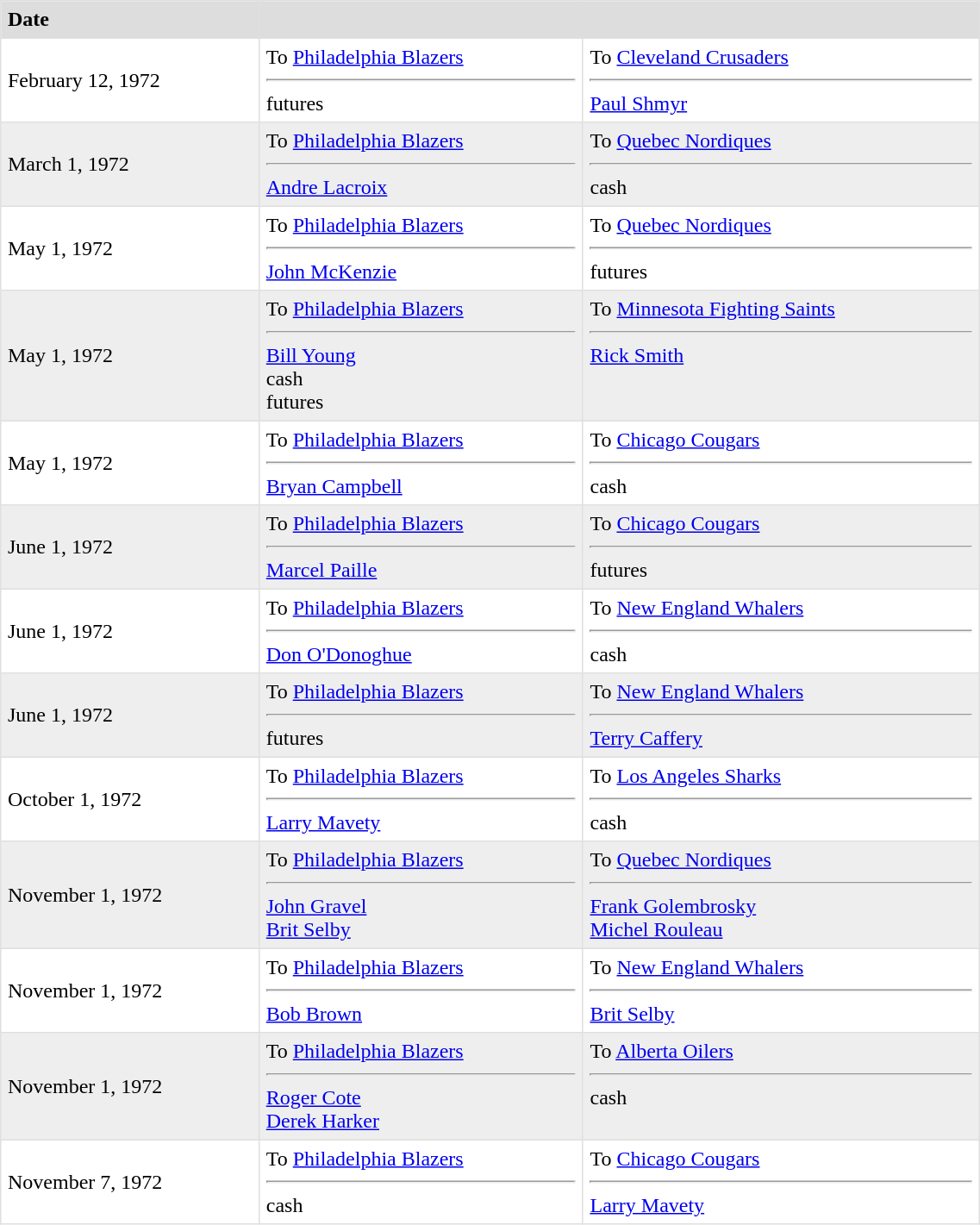<table border=1 style="border-collapse:collapse" bordercolor="#DFDFDF" cellpadding="5" width=60%>
<tr bgcolor="#dddddd">
<td><strong>Date</strong></td>
<th colspan="2"></th>
</tr>
<tr>
<td>February 12, 1972</td>
<td valign="top">To <a href='#'>Philadelphia Blazers</a> <hr>futures</td>
<td valign="top">To <a href='#'>Cleveland Crusaders</a> <hr> <a href='#'>Paul Shmyr</a></td>
</tr>
<tr bgcolor="#eeeeee">
<td>March 1, 1972</td>
<td valign="top">To <a href='#'>Philadelphia Blazers</a> <hr><a href='#'>Andre Lacroix</a></td>
<td valign="top">To <a href='#'>Quebec Nordiques</a> <hr> cash</td>
</tr>
<tr>
<td>May 1, 1972</td>
<td valign="top">To <a href='#'>Philadelphia Blazers</a> <hr><a href='#'>John McKenzie</a></td>
<td valign="top">To <a href='#'>Quebec Nordiques</a> <hr> futures</td>
</tr>
<tr bgcolor="#eeeeee">
<td>May 1, 1972</td>
<td valign="top">To <a href='#'>Philadelphia Blazers</a> <hr><a href='#'>Bill Young</a><br>cash<br>futures</td>
<td valign="top">To <a href='#'>Minnesota Fighting Saints</a> <hr> <a href='#'>Rick Smith</a></td>
</tr>
<tr>
<td>May 1, 1972</td>
<td valign="top">To <a href='#'>Philadelphia Blazers</a> <hr><a href='#'>Bryan Campbell</a></td>
<td valign="top">To <a href='#'>Chicago Cougars</a> <hr> cash</td>
</tr>
<tr bgcolor="#eeeeee">
<td>June 1, 1972</td>
<td valign="top">To <a href='#'>Philadelphia Blazers</a> <hr><a href='#'>Marcel Paille</a></td>
<td valign="top">To <a href='#'>Chicago Cougars</a> <hr> futures</td>
</tr>
<tr>
<td>June 1, 1972</td>
<td valign="top">To <a href='#'>Philadelphia Blazers</a> <hr> <a href='#'>Don O'Donoghue</a></td>
<td valign="top">To <a href='#'>New England Whalers</a> <hr> cash</td>
</tr>
<tr bgcolor="#eeeeee">
<td>June 1, 1972</td>
<td valign="top">To <a href='#'>Philadelphia Blazers</a> <hr>futures</td>
<td valign="top">To <a href='#'>New England Whalers</a> <hr> <a href='#'>Terry Caffery</a></td>
</tr>
<tr>
<td>October 1, 1972</td>
<td valign="top">To <a href='#'>Philadelphia Blazers</a> <hr><a href='#'>Larry Mavety</a></td>
<td valign="top">To <a href='#'>Los Angeles Sharks</a> <hr> cash</td>
</tr>
<tr bgcolor="#eeeeee">
<td>November 1, 1972</td>
<td valign="top">To <a href='#'>Philadelphia Blazers</a> <hr><a href='#'>John Gravel</a><br><a href='#'>Brit Selby</a></td>
<td valign="top">To <a href='#'>Quebec Nordiques</a> <hr> <a href='#'>Frank Golembrosky</a><br><a href='#'>Michel Rouleau</a></td>
</tr>
<tr>
<td>November 1, 1972</td>
<td valign="top">To <a href='#'>Philadelphia Blazers</a> <hr><a href='#'>Bob Brown</a></td>
<td valign="top">To <a href='#'>New England Whalers</a> <hr> <a href='#'>Brit Selby</a></td>
</tr>
<tr bgcolor="#eeeeee">
<td>November 1, 1972</td>
<td valign="top">To <a href='#'>Philadelphia Blazers</a> <hr><a href='#'>Roger Cote</a><br><a href='#'>Derek Harker</a></td>
<td valign="top">To <a href='#'>Alberta Oilers</a> <hr> cash</td>
</tr>
<tr>
<td>November 7, 1972</td>
<td valign="top">To <a href='#'>Philadelphia Blazers</a> <hr>cash</td>
<td valign="top">To <a href='#'>Chicago Cougars</a> <hr> <a href='#'>Larry Mavety</a></td>
</tr>
</table>
